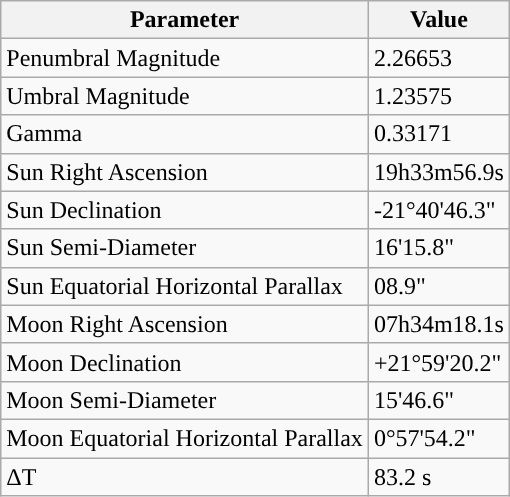<table class="wikitable">
<tr>
<th>Parameter</th>
<th>Value</th>
</tr>
<tr>
<td>Penumbral Magnitude</td>
<td>2.26653</td>
</tr>
<tr>
<td>Umbral Magnitude</td>
<td>1.23575</td>
</tr>
<tr>
<td>Gamma</td>
<td>0.33171</td>
</tr>
<tr>
<td>Sun Right Ascension</td>
<td>19h33m56.9s</td>
</tr>
<tr>
<td>Sun Declination</td>
<td>-21°40'46.3"</td>
</tr>
<tr>
<td>Sun Semi-Diameter</td>
<td>16'15.8"</td>
</tr>
<tr>
<td>Sun Equatorial Horizontal Parallax</td>
<td>08.9"</td>
</tr>
<tr>
<td>Moon Right Ascension</td>
<td>07h34m18.1s</td>
</tr>
<tr>
<td>Moon Declination</td>
<td>+21°59'20.2"</td>
</tr>
<tr>
<td>Moon Semi-Diameter</td>
<td>15'46.6"</td>
</tr>
<tr>
<td>Moon Equatorial Horizontal Parallax</td>
<td>0°57'54.2"</td>
</tr>
<tr>
<td>ΔT</td>
<td>83.2 s</td>
</tr>
</table>
